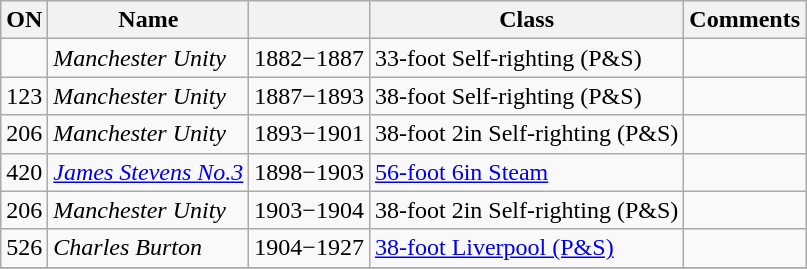<table class="wikitable">
<tr>
<th>ON</th>
<th>Name</th>
<th></th>
<th>Class</th>
<th>Comments</th>
</tr>
<tr>
<td></td>
<td><em>Manchester Unity</em></td>
<td>1882−1887</td>
<td>33-foot Self-righting (P&S)</td>
<td></td>
</tr>
<tr>
<td>123</td>
<td><em>Manchester Unity</em></td>
<td>1887−1893</td>
<td>38-foot Self-righting (P&S)</td>
<td></td>
</tr>
<tr>
<td>206</td>
<td><em>Manchester Unity</em></td>
<td>1893−1901</td>
<td>38-foot 2in Self-righting (P&S)</td>
<td><br></td>
</tr>
<tr>
<td>420</td>
<td><em><a href='#'>James Stevens No.3</a></em></td>
<td>1898−1903</td>
<td><a href='#'>56-foot 6in Steam</a></td>
<td></td>
</tr>
<tr>
<td>206</td>
<td><em>Manchester Unity</em></td>
<td>1903−1904</td>
<td>38-foot 2in Self-righting (P&S)</td>
<td></td>
</tr>
<tr>
<td>526</td>
<td><em>Charles Burton</em></td>
<td>1904−1927</td>
<td><a href='#'>38-foot Liverpool (P&S)</a></td>
<td></td>
</tr>
<tr>
</tr>
</table>
